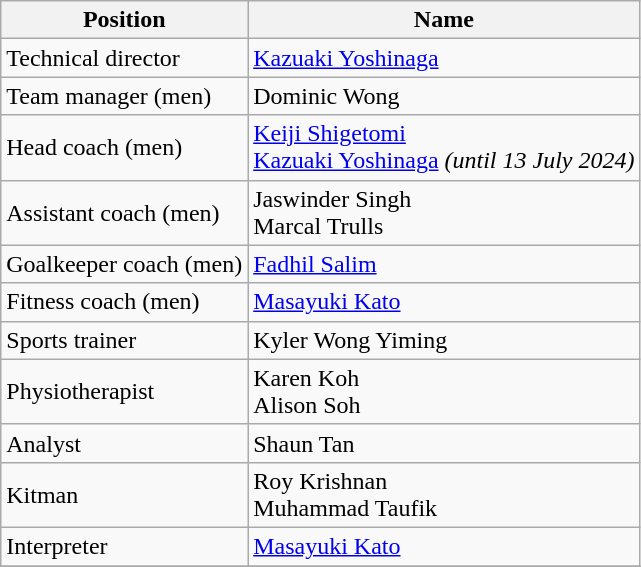<table class="wikitable">
<tr>
<th>Position</th>
<th>Name</th>
</tr>
<tr>
<td>Technical director</td>
<td> <a href='#'>Kazuaki Yoshinaga</a></td>
</tr>
<tr>
<td>Team manager (men)</td>
<td> Dominic Wong</td>
</tr>
<tr>
<td>Head coach (men)</td>
<td> <a href='#'>Keiji Shigetomi</a> <br>  <a href='#'>Kazuaki Yoshinaga</a> <em>(until 13 July 2024) </em></td>
</tr>
<tr>
<td>Assistant coach (men)</td>
<td> Jaswinder Singh <br>  Marcal Trulls</td>
</tr>
<tr>
<td>Goalkeeper coach (men)</td>
<td> <a href='#'>Fadhil Salim</a></td>
</tr>
<tr>
<td>Fitness coach (men)</td>
<td> <a href='#'>Masayuki Kato</a></td>
</tr>
<tr>
<td>Sports trainer</td>
<td> Kyler Wong Yiming</td>
</tr>
<tr>
<td>Physiotherapist</td>
<td> Karen Koh <br>  Alison Soh</td>
</tr>
<tr>
<td>Analyst</td>
<td> Shaun Tan</td>
</tr>
<tr>
<td>Kitman</td>
<td> Roy Krishnan <br>  Muhammad Taufik</td>
</tr>
<tr>
<td>Interpreter</td>
<td> <a href='#'>Masayuki Kato</a></td>
</tr>
<tr>
</tr>
</table>
